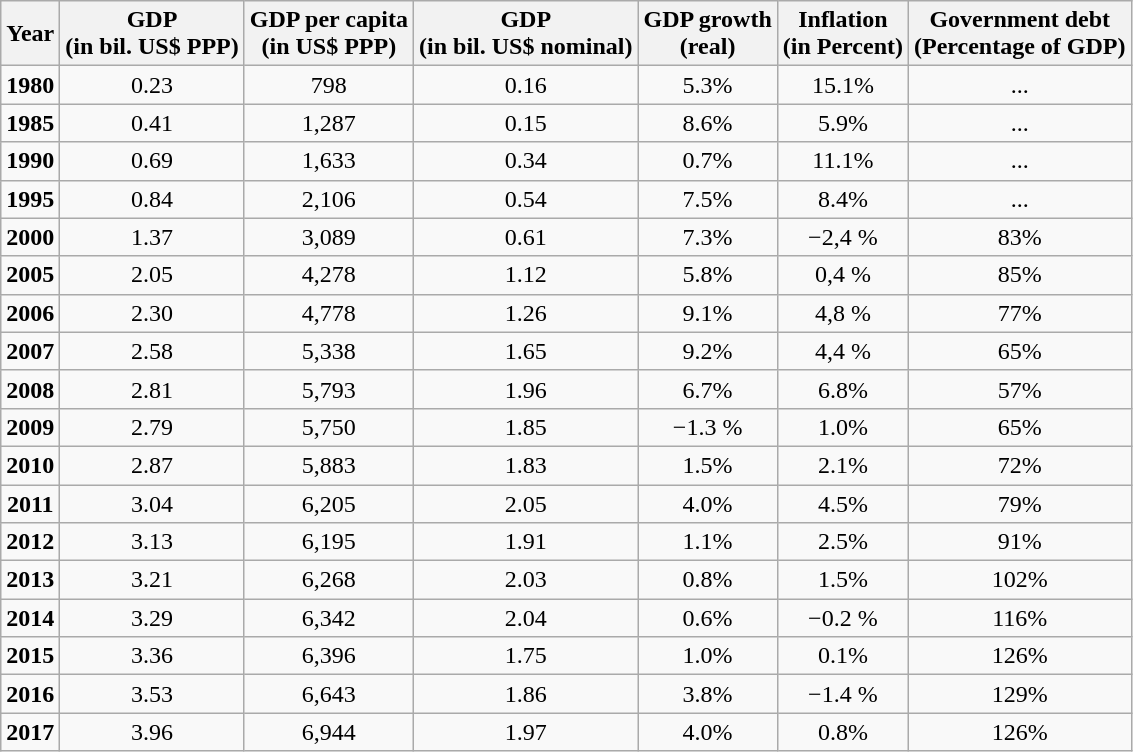<table class="wikitable" style="text-align:center; vertical-align:middle;">
<tr style="font-weight:bold;">
<th>Year</th>
<th>GDP<br>(in bil. US$ PPP)</th>
<th>GDP per capita<br>(in US$ PPP)</th>
<th>GDP<br>(in bil. US$ nominal)</th>
<th>GDP growth<br>(real)</th>
<th>Inflation<br>(in Percent)</th>
<th>Government debt<br>(Percentage of GDP)</th>
</tr>
<tr>
<td style="font-weight:bold;">1980</td>
<td>0.23</td>
<td>798</td>
<td>0.16</td>
<td>5.3%</td>
<td>15.1%</td>
<td>...</td>
</tr>
<tr>
<td style="font-weight:bold;">1985</td>
<td>0.41</td>
<td>1,287</td>
<td>0.15</td>
<td>8.6%</td>
<td>5.9%</td>
<td>...</td>
</tr>
<tr>
<td style="font-weight:bold;">1990</td>
<td>0.69</td>
<td>1,633</td>
<td>0.34</td>
<td>0.7%</td>
<td>11.1%</td>
<td>...</td>
</tr>
<tr>
<td style="font-weight:bold;">1995</td>
<td>0.84</td>
<td>2,106</td>
<td>0.54</td>
<td>7.5%</td>
<td>8.4%</td>
<td>...</td>
</tr>
<tr>
<td style="font-weight:bold;">2000</td>
<td>1.37</td>
<td>3,089</td>
<td>0.61</td>
<td>7.3%</td>
<td>−2,4 %</td>
<td>83%</td>
</tr>
<tr>
<td style="font-weight:bold;">2005</td>
<td>2.05</td>
<td>4,278</td>
<td>1.12</td>
<td>5.8%</td>
<td>0,4 %</td>
<td>85%</td>
</tr>
<tr>
<td style="font-weight:bold;">2006</td>
<td>2.30</td>
<td>4,778</td>
<td>1.26</td>
<td>9.1%</td>
<td>4,8 %</td>
<td>77%</td>
</tr>
<tr>
<td style="font-weight:bold;">2007</td>
<td>2.58</td>
<td>5,338</td>
<td>1.65</td>
<td>9.2%</td>
<td>4,4 %</td>
<td>65%</td>
</tr>
<tr>
<td style="font-weight:bold;">2008</td>
<td>2.81</td>
<td>5,793</td>
<td>1.96</td>
<td>6.7%</td>
<td>6.8%</td>
<td>57%</td>
</tr>
<tr>
<td style="font-weight:bold;">2009</td>
<td>2.79</td>
<td>5,750</td>
<td>1.85</td>
<td>−1.3 %</td>
<td>1.0%</td>
<td>65%</td>
</tr>
<tr>
<td style="font-weight:bold;">2010</td>
<td>2.87</td>
<td>5,883</td>
<td>1.83</td>
<td>1.5%</td>
<td>2.1%</td>
<td>72%</td>
</tr>
<tr>
<td style="font-weight:bold;">2011</td>
<td>3.04</td>
<td>6,205</td>
<td>2.05</td>
<td>4.0%</td>
<td>4.5%</td>
<td>79%</td>
</tr>
<tr>
<td style="font-weight:bold;">2012</td>
<td>3.13</td>
<td>6,195</td>
<td>1.91</td>
<td>1.1%</td>
<td>2.5%</td>
<td>91%</td>
</tr>
<tr>
<td style="font-weight:bold;">2013</td>
<td>3.21</td>
<td>6,268</td>
<td>2.03</td>
<td>0.8%</td>
<td>1.5%</td>
<td>102%</td>
</tr>
<tr>
<td style="font-weight:bold;">2014</td>
<td>3.29</td>
<td>6,342</td>
<td>2.04</td>
<td>0.6%</td>
<td>−0.2 %</td>
<td>116%</td>
</tr>
<tr>
<td style="font-weight:bold;">2015</td>
<td>3.36</td>
<td>6,396</td>
<td>1.75</td>
<td>1.0%</td>
<td>0.1%</td>
<td>126%</td>
</tr>
<tr>
<td style="font-weight:bold;">2016</td>
<td>3.53</td>
<td>6,643</td>
<td>1.86</td>
<td>3.8%</td>
<td>−1.4 %</td>
<td>129%</td>
</tr>
<tr>
<td style="font-weight:bold;">2017</td>
<td>3.96</td>
<td>6,944</td>
<td>1.97</td>
<td>4.0%</td>
<td>0.8%</td>
<td>126%</td>
</tr>
</table>
